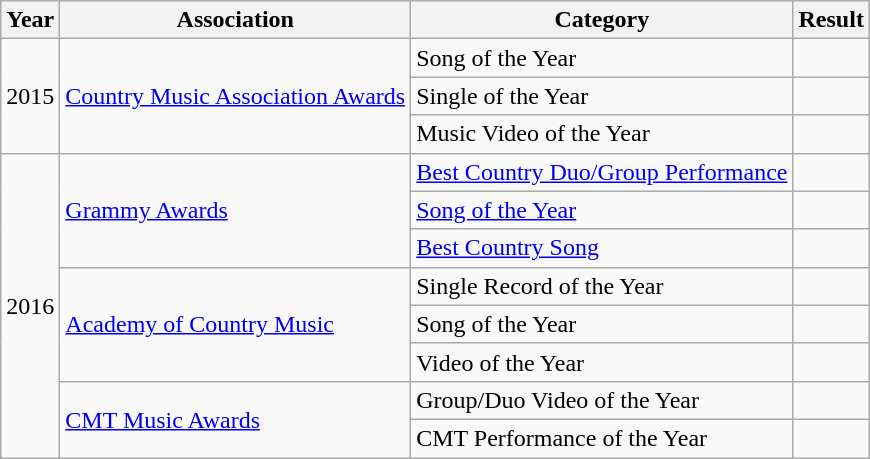<table class="wikitable">
<tr>
<th>Year</th>
<th>Association</th>
<th>Category</th>
<th>Result</th>
</tr>
<tr>
<td rowspan="3">2015</td>
<td rowspan="3"><a href='#'>Country Music Association Awards</a></td>
<td>Song of the Year</td>
<td></td>
</tr>
<tr>
<td>Single of the Year</td>
<td></td>
</tr>
<tr>
<td>Music Video of the Year</td>
<td></td>
</tr>
<tr>
<td rowspan="8">2016</td>
<td rowspan="3"><a href='#'>Grammy Awards</a></td>
<td><a href='#'>Best Country Duo/Group Performance</a></td>
<td></td>
</tr>
<tr>
<td><a href='#'>Song of the Year</a></td>
<td></td>
</tr>
<tr>
<td><a href='#'>Best Country Song</a></td>
<td></td>
</tr>
<tr>
<td rowspan="3"><a href='#'>Academy of Country Music</a></td>
<td>Single Record of the Year</td>
<td></td>
</tr>
<tr>
<td>Song of the Year</td>
<td></td>
</tr>
<tr>
<td>Video of the Year</td>
<td></td>
</tr>
<tr>
<td rowspan="2"><a href='#'>CMT Music Awards</a></td>
<td>Group/Duo Video of the Year </td>
<td></td>
</tr>
<tr>
<td>CMT Performance of the Year </td>
<td></td>
</tr>
</table>
